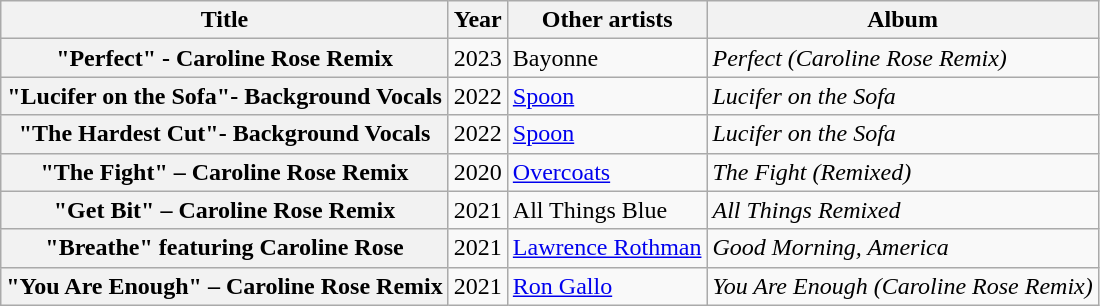<table class="wikitable plainrowheaders sortable">
<tr>
<th>Title</th>
<th>Year</th>
<th>Other artists</th>
<th>Album</th>
</tr>
<tr>
<th>"Perfect" - Caroline Rose Remix</th>
<td>2023</td>
<td>Bayonne</td>
<td><em>Perfect (Caroline Rose Remix)</em></td>
</tr>
<tr>
<th><strong>"Lucifer on the Sofa"- Background Vocals</strong></th>
<td>2022</td>
<td><a href='#'>Spoon</a></td>
<td><em>Lucifer on the Sofa</em></td>
</tr>
<tr>
<th><strong>"The Hardest Cut"- Background Vocals</strong></th>
<td>2022</td>
<td><a href='#'>Spoon</a></td>
<td><em>Lucifer on the Sofa</em></td>
</tr>
<tr>
<th scope="row"><strong>"The Fight" – Caroline Rose Remix</strong></th>
<td>2020</td>
<td><a href='#'>Overcoats</a></td>
<td><em>The Fight (Remixed)</em></td>
</tr>
<tr>
<th scope="row"><strong>"Get Bit" – Caroline Rose Remix</strong></th>
<td>2021</td>
<td>All Things Blue</td>
<td><em>All Things Remixed</em></td>
</tr>
<tr>
<th scope="row"><strong>"Breathe" featuring Caroline Rose</strong></th>
<td>2021</td>
<td><a href='#'>Lawrence Rothman</a></td>
<td><em>Good Morning, America</em></td>
</tr>
<tr>
<th scope="row"><strong>"You Are Enough" – Caroline Rose Remix</strong></th>
<td>2021</td>
<td><a href='#'>Ron Gallo</a></td>
<td><em>You Are Enough (Caroline Rose Remix)</em></td>
</tr>
</table>
